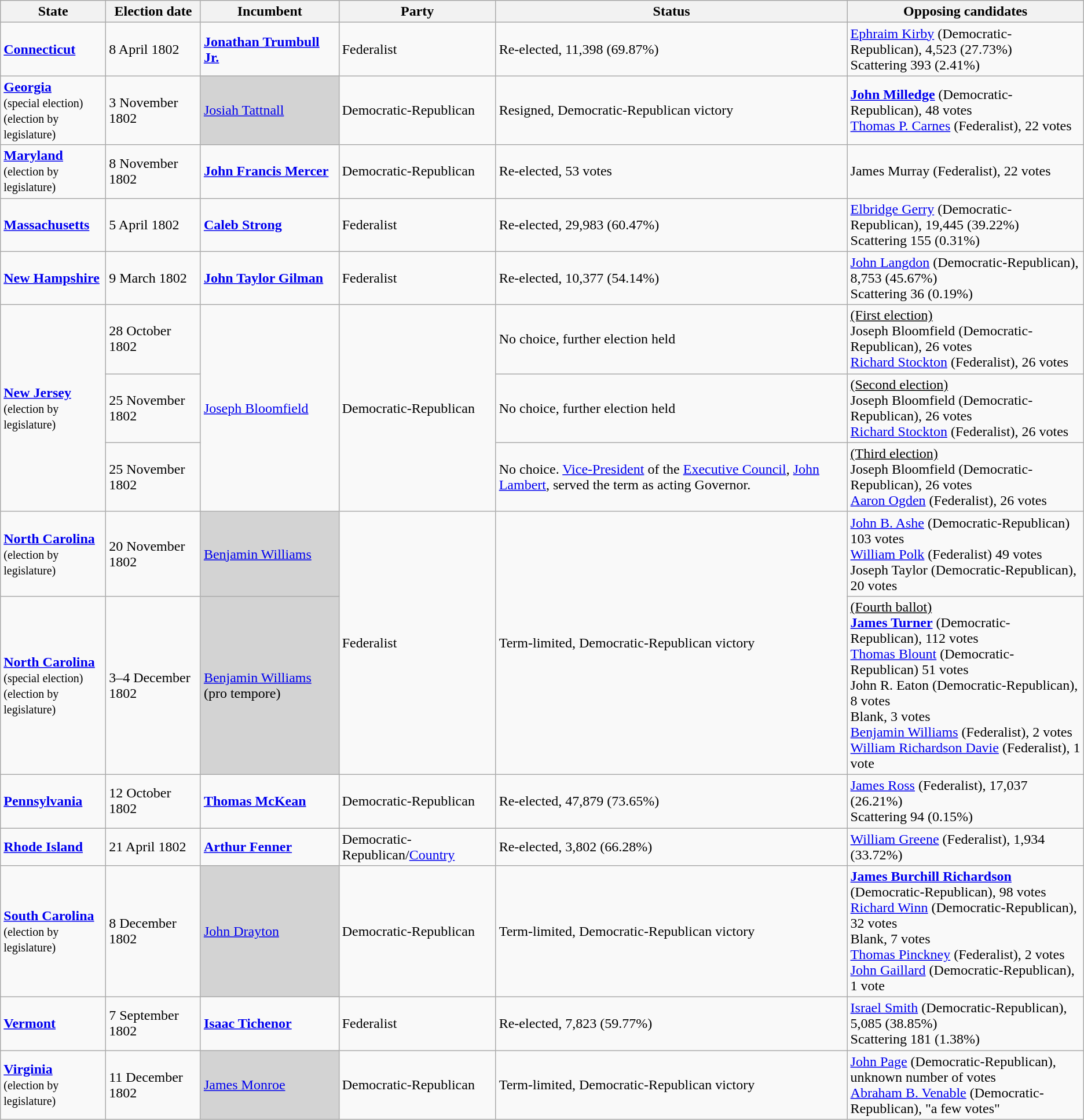<table class="wikitable">
<tr>
<th>State</th>
<th>Election date</th>
<th>Incumbent</th>
<th>Party</th>
<th>Status</th>
<th>Opposing candidates</th>
</tr>
<tr>
<td><strong><a href='#'>Connecticut</a></strong></td>
<td>8 April 1802</td>
<td><strong><a href='#'>Jonathan Trumbull Jr.</a></strong></td>
<td>Federalist</td>
<td>Re-elected, 11,398 (69.87%)</td>
<td><a href='#'>Ephraim Kirby</a> (Democratic-Republican), 4,523 (27.73%)<br>Scattering 393 (2.41%)<br></td>
</tr>
<tr>
<td><strong><a href='#'>Georgia</a></strong><br><small>(special election)</small><br><small>(election by legislature)</small></td>
<td>3 November 1802</td>
<td bgcolor="lightgrey"><a href='#'>Josiah Tattnall</a></td>
<td>Democratic-Republican</td>
<td>Resigned, Democratic-Republican victory</td>
<td><strong><a href='#'>John Milledge</a></strong> (Democratic-Republican), 48 votes<br><a href='#'>Thomas P. Carnes</a> (Federalist), 22 votes<br></td>
</tr>
<tr>
<td><strong><a href='#'>Maryland</a></strong><br><small>(election by legislature)</small></td>
<td>8 November 1802</td>
<td><strong><a href='#'>John Francis Mercer</a></strong></td>
<td>Democratic-Republican</td>
<td>Re-elected, 53 votes</td>
<td>James Murray (Federalist), 22 votes<br></td>
</tr>
<tr>
<td><strong><a href='#'>Massachusetts</a></strong></td>
<td>5 April 1802</td>
<td><strong><a href='#'>Caleb Strong</a></strong></td>
<td>Federalist</td>
<td>Re-elected, 29,983 (60.47%)</td>
<td><a href='#'>Elbridge Gerry</a> (Democratic-Republican), 19,445 (39.22%)<br>Scattering 155 (0.31%)<br></td>
</tr>
<tr>
<td><strong><a href='#'>New Hampshire</a></strong></td>
<td>9 March 1802</td>
<td><strong><a href='#'>John Taylor Gilman</a></strong></td>
<td>Federalist</td>
<td>Re-elected, 10,377 (54.14%)</td>
<td><a href='#'>John Langdon</a> (Democratic-Republican), 8,753 (45.67%)<br>Scattering 36 (0.19%)<br></td>
</tr>
<tr>
<td rowspan="3"><strong><a href='#'>New Jersey</a></strong><br><small>(election by legislature)</small></td>
<td>28 October 1802</td>
<td rowspan="3"><a href='#'>Joseph Bloomfield</a></td>
<td rowspan="3">Democratic-Republican</td>
<td>No choice, further election held</td>
<td><u>(First election)</u><br>Joseph Bloomfield (Democratic-Republican), 26 votes<br><a href='#'>Richard Stockton</a> (Federalist), 26 votes<br></td>
</tr>
<tr>
<td>25 November 1802</td>
<td>No choice, further election held</td>
<td><u>(Second election)</u><br>Joseph Bloomfield (Democratic-Republican), 26 votes<br><a href='#'>Richard Stockton</a> (Federalist), 26 votes<br></td>
</tr>
<tr>
<td>25 November 1802</td>
<td>No choice. <a href='#'>Vice-President</a> of the <a href='#'>Executive Council</a>, <a href='#'>John Lambert</a>, served the term as acting Governor.</td>
<td><u>(Third election)</u><br>Joseph Bloomfield (Democratic-Republican), 26 votes<br><a href='#'>Aaron Ogden</a> (Federalist), 26 votes<br></td>
</tr>
<tr>
<td><strong><a href='#'>North Carolina</a></strong><br><small>(election by legislature)</small></td>
<td>20 November 1802</td>
<td bgcolor="lightgrey"><a href='#'>Benjamin Williams</a></td>
<td rowspan="2">Federalist<br></td>
<td rowspan="2">Term-limited, Democratic-Republican victory</td>
<td><a href='#'>John B. Ashe</a> (Democratic-Republican) 103 votes<br><a href='#'>William Polk</a> (Federalist) 49 votes<br>Joseph Taylor (Democratic-Republican), 20 votes<br></td>
</tr>
<tr>
<td><strong><a href='#'>North Carolina</a></strong><br><small>(special election)</small><br><small>(election by legislature)</small></td>
<td>3–4 December 1802</td>
<td bgcolor="lightgrey"><a href='#'>Benjamin Williams</a> (pro tempore)</td>
<td><u>(Fourth ballot)</u><br><strong><a href='#'>James Turner</a></strong> (Democratic-Republican), 112 votes<br><a href='#'>Thomas Blount</a> (Democratic-Republican) 51 votes<br>John R. Eaton (Democratic-Republican), 8 votes<br>Blank, 3 votes<br><a href='#'>Benjamin Williams</a> (Federalist), 2 votes<br><a href='#'>William Richardson Davie</a> (Federalist), 1 vote<br></td>
</tr>
<tr>
<td><strong><a href='#'>Pennsylvania</a></strong></td>
<td>12 October 1802</td>
<td><strong><a href='#'>Thomas McKean</a></strong></td>
<td>Democratic-Republican</td>
<td>Re-elected, 47,879 (73.65%)</td>
<td><a href='#'>James Ross</a> (Federalist), 17,037 (26.21%)<br>Scattering 94 (0.15%)<br></td>
</tr>
<tr>
<td><strong><a href='#'>Rhode Island</a></strong></td>
<td>21 April 1802</td>
<td><strong><a href='#'>Arthur Fenner</a></strong></td>
<td>Democratic-Republican/<a href='#'>Country</a></td>
<td>Re-elected, 3,802 (66.28%)</td>
<td><a href='#'>William Greene</a> (Federalist), 1,934 (33.72%)<br></td>
</tr>
<tr>
<td><strong><a href='#'>South Carolina</a></strong><br><small>(election by legislature)</small></td>
<td>8 December 1802</td>
<td bgcolor="lightgrey"><a href='#'>John Drayton</a></td>
<td>Democratic-Republican</td>
<td>Term-limited, Democratic-Republican victory</td>
<td><strong><a href='#'>James Burchill Richardson</a></strong> (Democratic-Republican), 98 votes<br><a href='#'>Richard Winn</a> (Democratic-Republican), 32 votes<br>Blank, 7 votes<br><a href='#'>Thomas Pinckney</a> (Federalist), 2 votes<br><a href='#'>John Gaillard</a> (Democratic-Republican), 1 vote<br></td>
</tr>
<tr>
<td><strong><a href='#'>Vermont</a></strong></td>
<td>7 September 1802</td>
<td><strong><a href='#'>Isaac Tichenor</a></strong></td>
<td>Federalist</td>
<td>Re-elected, 7,823 (59.77%)</td>
<td><a href='#'>Israel Smith</a> (Democratic-Republican), 5,085 (38.85%)<br>Scattering 181 (1.38%)<br></td>
</tr>
<tr>
<td><strong><a href='#'>Virginia</a></strong><br><small>(election by legislature)</small></td>
<td>11 December 1802</td>
<td bgcolor="lightgrey"><a href='#'>James Monroe</a></td>
<td>Democratic-Republican</td>
<td>Term-limited, Democratic-Republican victory</td>
<td><a href='#'>John Page</a> (Democratic-Republican), unknown number of votes<br><a href='#'>Abraham B. Venable</a> (Democratic-Republican), "a few votes"<br></td>
</tr>
</table>
